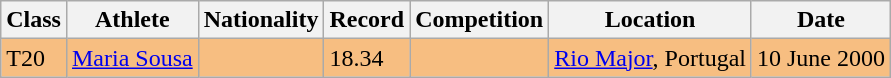<table class="wikitable">
<tr>
<th>Class</th>
<th>Athlete</th>
<th>Nationality</th>
<th>Record</th>
<th>Competition</th>
<th>Location</th>
<th>Date</th>
</tr>
<tr bgcolor=#F7BE81>
<td>T20</td>
<td><a href='#'>Maria Sousa</a></td>
<td></td>
<td>18.34</td>
<td></td>
<td><a href='#'>Rio Major</a>, Portugal</td>
<td>10 June 2000</td>
</tr>
</table>
